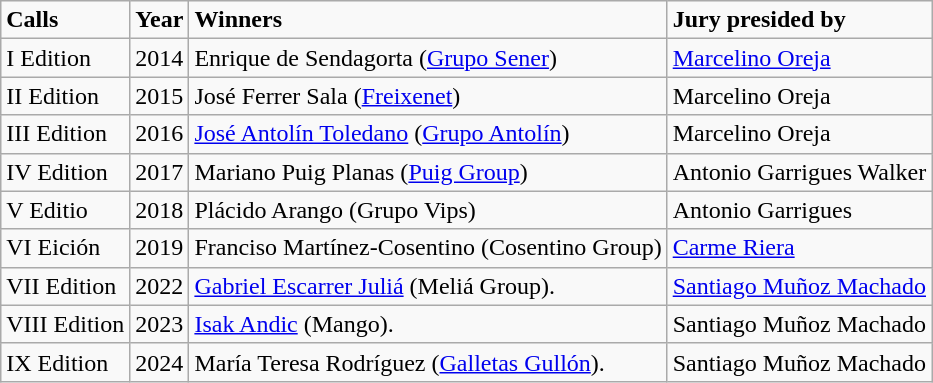<table class="wikitable">
<tr>
<td><strong>Calls</strong></td>
<td><strong>Year</strong></td>
<td><strong>Winners</strong></td>
<td><strong>Jury presided by</strong></td>
</tr>
<tr>
<td>I Edition</td>
<td>2014</td>
<td>Enrique de Sendagorta (<a href='#'>Grupo Sener</a>)</td>
<td><a href='#'>Marcelino Oreja</a></td>
</tr>
<tr>
<td>II Edition</td>
<td>2015</td>
<td>José Ferrer Sala (<a href='#'>Freixenet</a>)</td>
<td>Marcelino Oreja</td>
</tr>
<tr>
<td>III Edition</td>
<td>2016</td>
<td><a href='#'>José Antolín Toledano</a> (<a href='#'>Grupo Antolín</a>)</td>
<td>Marcelino Oreja</td>
</tr>
<tr>
<td>IV Edition</td>
<td>2017</td>
<td>Mariano Puig Planas (<a href='#'>Puig Group</a>)</td>
<td>Antonio Garrigues Walker</td>
</tr>
<tr>
<td>V Editio</td>
<td>2018</td>
<td>Plácido Arango (Grupo Vips)</td>
<td>Antonio Garrigues</td>
</tr>
<tr>
<td>VI Eición</td>
<td>2019</td>
<td>Franciso Martínez-Cosentino (Cosentino Group)</td>
<td><a href='#'>Carme Riera</a></td>
</tr>
<tr>
<td>VII Edition</td>
<td>2022</td>
<td><a href='#'>Gabriel Escarrer Juliá</a> (Meliá Group).</td>
<td><a href='#'>Santiago Muñoz Machado</a></td>
</tr>
<tr>
<td>VIII Edition</td>
<td>2023</td>
<td><a href='#'>Isak Andic</a> (Mango).</td>
<td>Santiago Muñoz Machado</td>
</tr>
<tr>
<td>IX Edition</td>
<td>2024</td>
<td>María Teresa Rodríguez (<a href='#'>Galletas Gullón</a>).</td>
<td>Santiago Muñoz Machado</td>
</tr>
</table>
